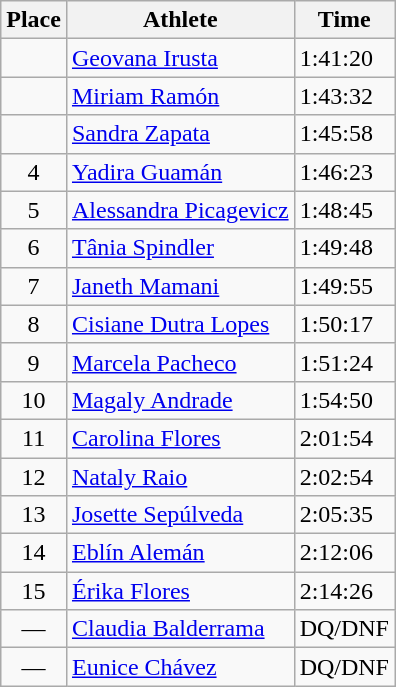<table class=wikitable>
<tr>
<th>Place</th>
<th>Athlete</th>
<th>Time</th>
</tr>
<tr>
<td align=center></td>
<td><a href='#'>Geovana Irusta</a> </td>
<td>1:41:20</td>
</tr>
<tr>
<td align=center></td>
<td><a href='#'>Miriam Ramón</a> </td>
<td>1:43:32</td>
</tr>
<tr>
<td align=center></td>
<td><a href='#'>Sandra Zapata</a> </td>
<td>1:45:58</td>
</tr>
<tr>
<td align=center>4</td>
<td><a href='#'>Yadira Guamán</a> </td>
<td>1:46:23</td>
</tr>
<tr>
<td align=center>5</td>
<td><a href='#'>Alessandra Picagevicz</a> </td>
<td>1:48:45</td>
</tr>
<tr>
<td align=center>6</td>
<td><a href='#'>Tânia Spindler</a> </td>
<td>1:49:48</td>
</tr>
<tr>
<td align=center>7</td>
<td><a href='#'>Janeth Mamani</a> </td>
<td>1:49:55</td>
</tr>
<tr>
<td align=center>8</td>
<td><a href='#'>Cisiane Dutra Lopes</a> </td>
<td>1:50:17</td>
</tr>
<tr>
<td align=center>9</td>
<td><a href='#'>Marcela Pacheco</a> </td>
<td>1:51:24</td>
</tr>
<tr>
<td align=center>10</td>
<td><a href='#'>Magaly Andrade</a> </td>
<td>1:54:50</td>
</tr>
<tr>
<td align=center>11</td>
<td><a href='#'>Carolina Flores</a> </td>
<td>2:01:54</td>
</tr>
<tr>
<td align=center>12</td>
<td><a href='#'>Nataly Raio</a> </td>
<td>2:02:54</td>
</tr>
<tr>
<td align=center>13</td>
<td><a href='#'>Josette Sepúlveda</a> </td>
<td>2:05:35</td>
</tr>
<tr>
<td align=center>14</td>
<td><a href='#'>Eblín Alemán</a> </td>
<td>2:12:06</td>
</tr>
<tr>
<td align=center>15</td>
<td><a href='#'>Érika Flores</a> </td>
<td>2:14:26</td>
</tr>
<tr>
<td align=center>—</td>
<td><a href='#'>Claudia Balderrama</a> </td>
<td>DQ/DNF</td>
</tr>
<tr>
<td align=center>—</td>
<td><a href='#'>Eunice Chávez</a> </td>
<td>DQ/DNF</td>
</tr>
</table>
